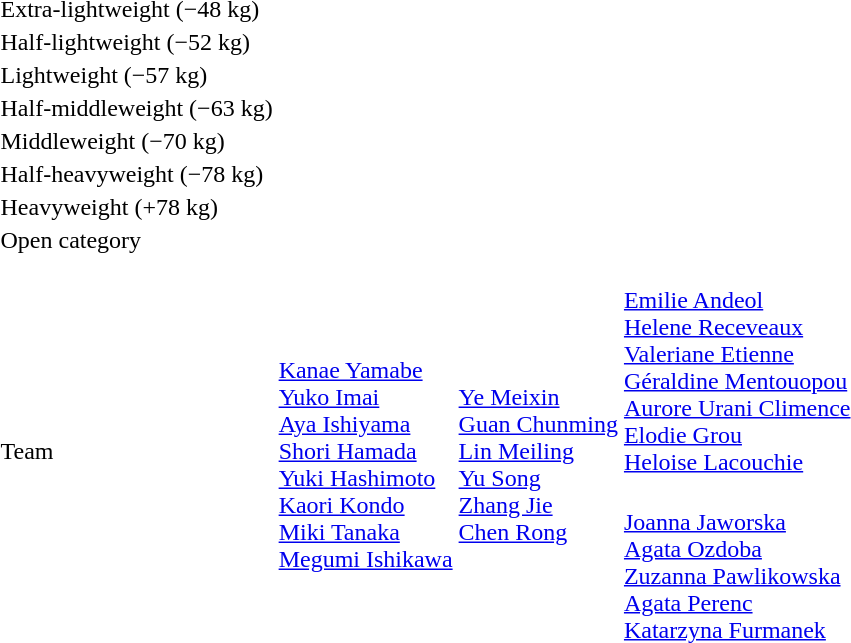<table>
<tr>
<td rowspan=2>Extra-lightweight (−48 kg)</td>
<td rowspan=2></td>
<td rowspan=2></td>
<td></td>
</tr>
<tr>
<td></td>
</tr>
<tr>
<td rowspan=2>Half-lightweight (−52 kg)</td>
<td rowspan=2></td>
<td rowspan=2></td>
<td></td>
</tr>
<tr>
<td></td>
</tr>
<tr>
<td rowspan=2>Lightweight (−57 kg)</td>
<td rowspan=2></td>
<td rowspan=2></td>
<td></td>
</tr>
<tr>
<td></td>
</tr>
<tr>
<td rowspan=2>Half-middleweight (−63 kg)</td>
<td rowspan=2></td>
<td rowspan=2></td>
<td></td>
</tr>
<tr>
<td></td>
</tr>
<tr>
<td rowspan=2>Middleweight (−70 kg)</td>
<td rowspan=2></td>
<td rowspan=2></td>
<td></td>
</tr>
<tr>
<td></td>
</tr>
<tr>
<td rowspan=2>Half-heavyweight (−78 kg)</td>
<td rowspan=2></td>
<td rowspan=2></td>
<td></td>
</tr>
<tr>
<td></td>
</tr>
<tr>
<td rowspan=2>Heavyweight (+78 kg)</td>
<td rowspan=2></td>
<td rowspan=2></td>
<td></td>
</tr>
<tr>
<td></td>
</tr>
<tr>
<td rowspan=2>Open category</td>
<td rowspan=2></td>
<td rowspan=2></td>
<td></td>
</tr>
<tr>
<td></td>
</tr>
<tr>
<td rowspan=2>Team</td>
<td rowspan=2><br><a href='#'>Kanae Yamabe</a><br><a href='#'>Yuko Imai</a><br><a href='#'>Aya Ishiyama</a><br><a href='#'>Shori Hamada</a><br><a href='#'>Yuki Hashimoto</a><br><a href='#'>Kaori Kondo</a><br><a href='#'>Miki Tanaka</a><br><a href='#'>Megumi Ishikawa</a></td>
<td rowspan=2><br><a href='#'>Ye Meixin</a><br><a href='#'>Guan Chunming</a><br><a href='#'>Lin Meiling</a><br><a href='#'>Yu Song</a><br><a href='#'>Zhang Jie</a><br><a href='#'>Chen Rong</a></td>
<td><br><a href='#'>Emilie Andeol</a><br><a href='#'>Helene Receveaux</a><br><a href='#'>Valeriane Etienne</a><br><a href='#'>Géraldine Mentouopou</a><br><a href='#'>Aurore Urani Climence</a><br><a href='#'>Elodie Grou</a><br><a href='#'>Heloise Lacouchie</a></td>
</tr>
<tr>
<td><br><a href='#'>Joanna Jaworska</a><br><a href='#'>Agata Ozdoba</a><br><a href='#'>Zuzanna Pawlikowska</a><br><a href='#'>Agata Perenc</a><br><a href='#'>Katarzyna Furmanek</a></td>
</tr>
</table>
